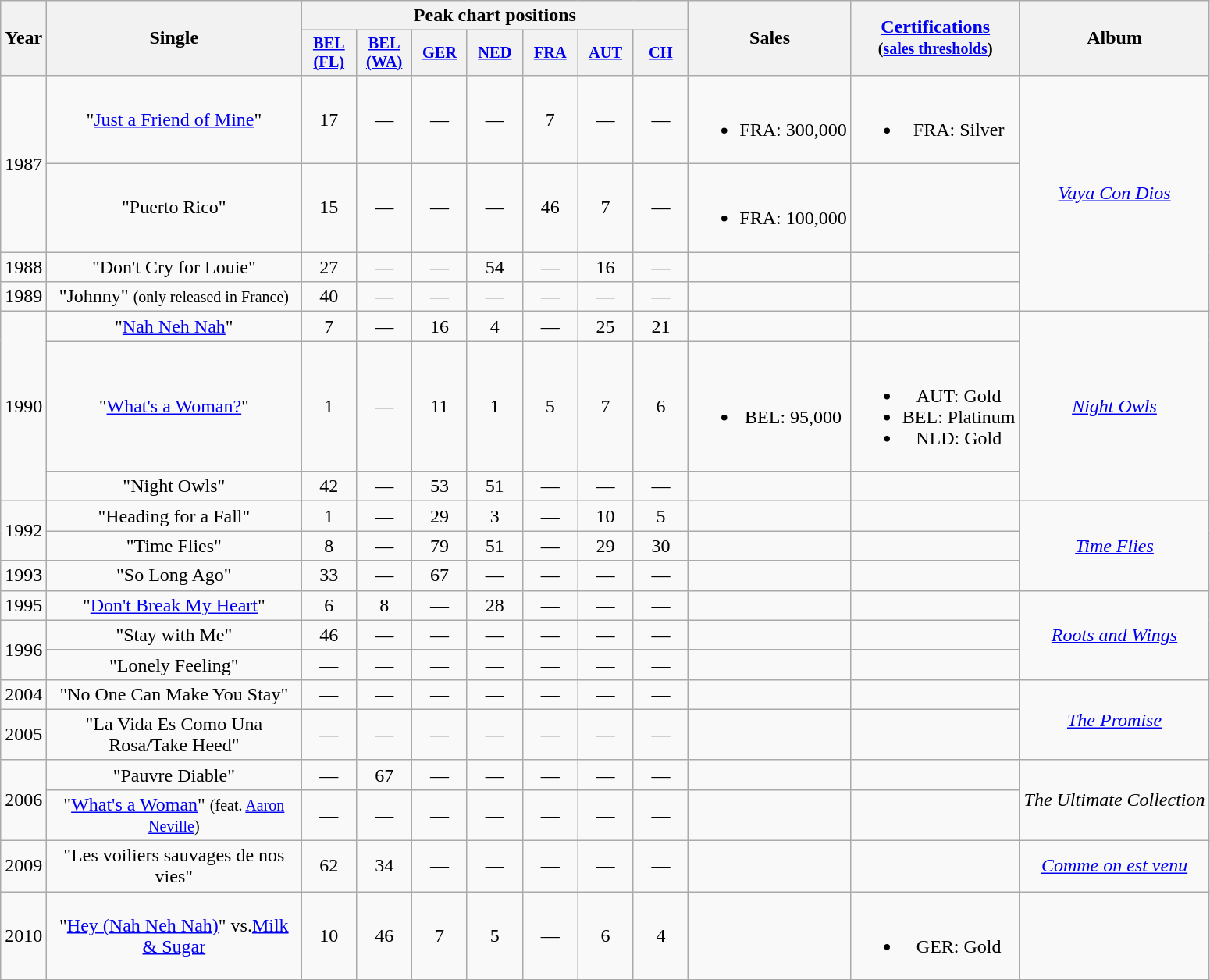<table class="wikitable" style="text-align:center;">
<tr>
<th rowspan="2">Year</th>
<th rowspan="2" style="width:210px;">Single</th>
<th colspan="7">Peak chart positions</th>
<th rowspan="2">Sales</th>
<th rowspan="2"><a href='#'>Certifications</a><br><small>(<a href='#'>sales thresholds</a>)</small></th>
<th rowspan="2">Album</th>
</tr>
<tr>
<th style="width:3em;font-size:85%"><a href='#'>BEL<br>(FL)</a><br></th>
<th style="width:3em;font-size:85%"><a href='#'>BEL<br>(WA)</a><br></th>
<th style="width:3em;font-size:85%"><a href='#'>GER</a><br></th>
<th style="width:3em;font-size:85%"><a href='#'>NED</a><br></th>
<th style="width:3em;font-size:85%"><a href='#'>FRA</a><br></th>
<th style="width:3em;font-size:85%"><a href='#'>AUT</a><br></th>
<th style="width:3em;font-size:85%"><a href='#'>CH</a><br></th>
</tr>
<tr>
<td rowspan="2">1987</td>
<td>"<a href='#'>Just a Friend of Mine</a>"</td>
<td style="text-align:center;">17</td>
<td style="text-align:center;">—</td>
<td style="text-align:center;">—</td>
<td style="text-align:center;">—</td>
<td style="text-align:center;">7</td>
<td style="text-align:center;">—</td>
<td style="text-align:center;">—</td>
<td> <br><ul><li>FRA: 300,000</li></ul></td>
<td><br><ul><li>FRA: Silver</li></ul></td>
<td rowspan="4"><em><a href='#'>Vaya Con Dios</a></em></td>
</tr>
<tr>
<td>"Puerto Rico"</td>
<td style="text-align:center;">15</td>
<td style="text-align:center;">—</td>
<td style="text-align:center;">—</td>
<td style="text-align:center;">—</td>
<td style="text-align:center;">46</td>
<td style="text-align:center;">7</td>
<td style="text-align:center;">—</td>
<td> <br><ul><li>FRA: 100,000</li></ul></td>
</tr>
<tr>
<td>1988</td>
<td>"Don't Cry for Louie"</td>
<td style="text-align:center;">27</td>
<td style="text-align:center;">—</td>
<td style="text-align:center;">—</td>
<td style="text-align:center;">54</td>
<td style="text-align:center;">—</td>
<td style="text-align:center;">16</td>
<td style="text-align:center;">—</td>
<td> </td>
<td></td>
</tr>
<tr>
<td>1989</td>
<td>"Johnny" <small>(only released in France)</small></td>
<td style="text-align:center;">40</td>
<td style="text-align:center;">—</td>
<td style="text-align:center;">—</td>
<td style="text-align:center;">—</td>
<td style="text-align:center;">—</td>
<td style="text-align:center;">—</td>
<td style="text-align:center;">—</td>
<td> </td>
<td></td>
</tr>
<tr>
<td rowspan="3">1990</td>
<td>"<a href='#'>Nah Neh Nah</a>"</td>
<td style="text-align:center;">7</td>
<td style="text-align:center;">—</td>
<td style="text-align:center;">16</td>
<td style="text-align:center;">4</td>
<td style="text-align:center;">—</td>
<td style="text-align:center;">25</td>
<td style="text-align:center;">21</td>
<td> </td>
<td></td>
<td rowspan="3"><em><a href='#'>Night Owls</a></em></td>
</tr>
<tr>
<td>"<a href='#'>What's a Woman?</a>"</td>
<td style="text-align:center;">1</td>
<td style="text-align:center;">—</td>
<td style="text-align:center;">11</td>
<td style="text-align:center;">1</td>
<td style="text-align:center;">5</td>
<td style="text-align:center;">7</td>
<td style="text-align:center;">6</td>
<td><br><ul><li>BEL: 95,000</li></ul></td>
<td><br><ul><li>AUT: Gold</li><li>BEL: Platinum</li><li>NLD: Gold</li></ul></td>
</tr>
<tr>
<td>"Night Owls"</td>
<td style="text-align:center;">42</td>
<td style="text-align:center;">—</td>
<td style="text-align:center;">53</td>
<td style="text-align:center;">51</td>
<td style="text-align:center;">—</td>
<td style="text-align:center;">—</td>
<td style="text-align:center;">—</td>
<td> </td>
<td></td>
</tr>
<tr>
<td rowspan="2">1992</td>
<td>"Heading for a Fall"</td>
<td style="text-align:center;">1</td>
<td style="text-align:center;">—</td>
<td style="text-align:center;">29</td>
<td style="text-align:center;">3</td>
<td style="text-align:center;">—</td>
<td style="text-align:center;">10</td>
<td style="text-align:center;">5</td>
<td></td>
<td></td>
<td rowspan="3"><em><a href='#'>Time Flies</a></em></td>
</tr>
<tr>
<td>"Time Flies"</td>
<td style="text-align:center;">8</td>
<td style="text-align:center;">—</td>
<td style="text-align:center;">79</td>
<td style="text-align:center;">51</td>
<td style="text-align:center;">—</td>
<td style="text-align:center;">29</td>
<td style="text-align:center;">30</td>
<td></td>
<td></td>
</tr>
<tr>
<td>1993</td>
<td>"So Long Ago"</td>
<td style="text-align:center;">33</td>
<td style="text-align:center;">—</td>
<td style="text-align:center;">67</td>
<td style="text-align:center;">—</td>
<td style="text-align:center;">—</td>
<td style="text-align:center;">—</td>
<td style="text-align:center;">—</td>
<td> </td>
<td></td>
</tr>
<tr>
<td>1995</td>
<td>"<a href='#'>Don't Break My Heart</a>"</td>
<td style="text-align:center;">6</td>
<td style="text-align:center;">8</td>
<td style="text-align:center;">—</td>
<td style="text-align:center;">28</td>
<td style="text-align:center;">—</td>
<td style="text-align:center;">—</td>
<td style="text-align:center;">—</td>
<td></td>
<td></td>
<td rowspan="3"><em><a href='#'>Roots and Wings</a></em></td>
</tr>
<tr>
<td rowspan="2">1996</td>
<td>"Stay with Me"</td>
<td style="text-align:center;">46</td>
<td style="text-align:center;">—</td>
<td style="text-align:center;">—</td>
<td style="text-align:center;">—</td>
<td style="text-align:center;">—</td>
<td style="text-align:center;">—</td>
<td style="text-align:center;">—</td>
<td> </td>
<td></td>
</tr>
<tr>
<td>"Lonely Feeling"</td>
<td style="text-align:center;">—</td>
<td style="text-align:center;">—</td>
<td style="text-align:center;">—</td>
<td style="text-align:center;">—</td>
<td style="text-align:center;">—</td>
<td style="text-align:center;">—</td>
<td style="text-align:center;">—</td>
<td> </td>
<td></td>
</tr>
<tr>
<td>2004</td>
<td>"No One Can Make You Stay"</td>
<td style="text-align:center;">—</td>
<td style="text-align:center;">—</td>
<td style="text-align:center;">—</td>
<td style="text-align:center;">—</td>
<td style="text-align:center;">—</td>
<td style="text-align:center;">—</td>
<td style="text-align:center;">—</td>
<td></td>
<td></td>
<td rowspan="2"><em><a href='#'>The Promise</a></em></td>
</tr>
<tr>
<td>2005</td>
<td>"La Vida Es Como Una Rosa/Take Heed"</td>
<td style="text-align:center;">—</td>
<td style="text-align:center;">—</td>
<td style="text-align:center;">—</td>
<td style="text-align:center;">—</td>
<td style="text-align:center;">—</td>
<td style="text-align:center;">—</td>
<td style="text-align:center;">—</td>
<td> </td>
<td></td>
</tr>
<tr>
<td rowspan="2">2006</td>
<td>"Pauvre Diable"</td>
<td style="text-align:center;">—</td>
<td style="text-align:center;">67</td>
<td style="text-align:center;">—</td>
<td style="text-align:center;">—</td>
<td style="text-align:center;">—</td>
<td style="text-align:center;">—</td>
<td style="text-align:center;">—</td>
<td> </td>
<td></td>
<td rowspan="2"><em>The Ultimate Collection</em></td>
</tr>
<tr>
<td>"<a href='#'>What's a Woman</a>" <small>(feat. <a href='#'>Aaron Neville</a>)</small></td>
<td style="text-align:center;">—</td>
<td style="text-align:center;">—</td>
<td style="text-align:center;">—</td>
<td style="text-align:center;">—</td>
<td style="text-align:center;">—</td>
<td style="text-align:center;">—</td>
<td style="text-align:center;">—</td>
<td> </td>
<td></td>
</tr>
<tr>
<td>2009</td>
<td>"Les voiliers sauvages de nos vies"</td>
<td style="text-align:center;">62</td>
<td style="text-align:center;">34</td>
<td style="text-align:center;">—</td>
<td style="text-align:center;">—</td>
<td style="text-align:center;">—</td>
<td style="text-align:center;">—</td>
<td style="text-align:center;">—</td>
<td> </td>
<td></td>
<td><em><a href='#'>Comme on est venu</a></em></td>
</tr>
<tr>
<td>2010</td>
<td>"<a href='#'>Hey (Nah Neh Nah)</a>"  vs.<a href='#'>Milk & Sugar</a></td>
<td style="text-align:center;">10</td>
<td style="text-align:center;">46</td>
<td style="text-align:center;">7</td>
<td style="text-align:center;">5</td>
<td style="text-align:center;">—</td>
<td style="text-align:center;">6</td>
<td style="text-align:center;">4</td>
<td></td>
<td><br><ul><li>GER: Gold</li></ul></td>
<td></td>
</tr>
</table>
